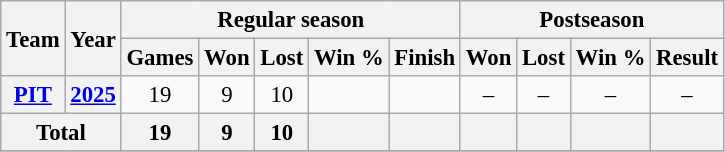<table class="wikitable" style="font-size: 95%; text-align:center;">
<tr>
<th rowspan="2">Team</th>
<th rowspan="2">Year</th>
<th colspan="5">Regular season</th>
<th colspan="4">Postseason</th>
</tr>
<tr>
<th>Games</th>
<th>Won</th>
<th>Lost</th>
<th>Win %</th>
<th>Finish</th>
<th>Won</th>
<th>Lost</th>
<th>Win %</th>
<th>Result</th>
</tr>
<tr>
<th><a href='#'>PIT</a></th>
<th><a href='#'>2025</a></th>
<td>19</td>
<td>9</td>
<td>10</td>
<td></td>
<td></td>
<td>–</td>
<td>–</td>
<td>–</td>
<td>–</td>
</tr>
<tr>
<th colspan="2">Total</th>
<th>19</th>
<th>9</th>
<th>10</th>
<th></th>
<th></th>
<th></th>
<th></th>
<th></th>
<th></th>
</tr>
<tr>
</tr>
</table>
